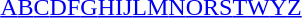<table id="toc" class="toc" summary="Class" align="center" style="text-align:center;">
<tr>
<th></th>
</tr>
<tr>
<td><a href='#'>A</a><a href='#'>B</a><a href='#'>C</a><a href='#'>D</a><a href='#'>F</a><a href='#'>G</a><a href='#'>H</a><a href='#'>I</a><a href='#'>J</a><a href='#'>L</a><a href='#'>M</a><a href='#'>N</a><a href='#'>O</a><a href='#'>R</a><a href='#'>S</a><a href='#'>T</a><a href='#'>W</a><a href='#'>Y</a><a href='#'>Z</a></td>
</tr>
</table>
